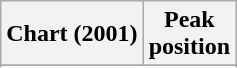<table class="wikitable sortable plainrowheaders" style="text-align:center">
<tr>
<th scope="col">Chart (2001)</th>
<th scope="col">Peak<br> position</th>
</tr>
<tr>
</tr>
<tr>
</tr>
</table>
